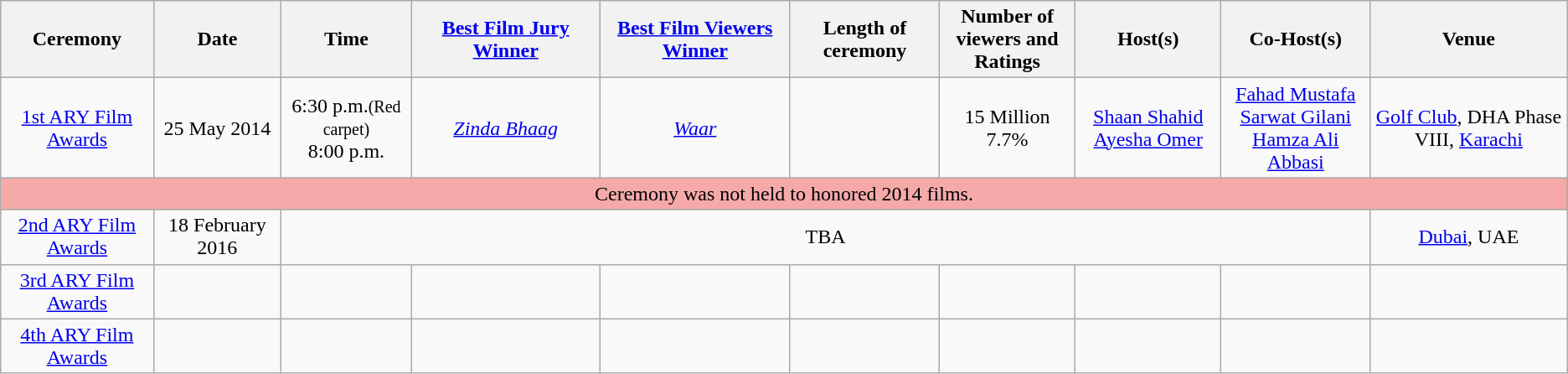<table class="sortable wikitable" style="text-align: center">
<tr>
<th data-sort-type="number" style="width:180px;">Ceremony</th>
<th style="width:150px;">Date</th>
<th style="width:150px;">Time</th>
<th style="width:280px;"><a href='#'>Best Film Jury Winner</a></th>
<th style="width:280px;"><a href='#'>Best Film Viewers Winner</a></th>
<th style="width:180px;">Length of ceremony </th>
<th style="width:150px;">Number of viewers and Ratings</th>
<th style="width:200px;">Host(s)</th>
<th style="width:200px;">Co-Host(s)</th>
<th style="width:300px;">Venue</th>
</tr>
<tr>
<td><a href='#'>1st ARY Film Awards</a></td>
<td>25 May 2014</td>
<td>6:30 p.m.<small>(Red carpet)</small><br>8:00 p.m.</td>
<td><em><a href='#'>Zinda Bhaag</a></em></td>
<td><em><a href='#'>Waar</a></em></td>
<td></td>
<td>15 Million<br>7.7%</td>
<td><a href='#'>Shaan Shahid</a><br><a href='#'>Ayesha Omer</a></td>
<td><a href='#'>Fahad Mustafa</a><br><a href='#'>Sarwat Gilani</a><br><a href='#'>Hamza Ali Abbasi</a></td>
<td><a href='#'>Golf Club</a>, DHA Phase VIII, <a href='#'>Karachi</a></td>
</tr>
<tr>
<td bgcolor="#F5A9A9" align="center" colspan="10">Ceremony was not held to honored 2014 films.</td>
</tr>
<tr>
<td><a href='#'>2nd ARY Film Awards</a></td>
<td>18 February 2016</td>
<td colspan="7">TBA</td>
<td><a href='#'>Dubai</a>, UAE</td>
</tr>
<tr>
<td><a href='#'>3rd ARY Film Awards</a></td>
<td></td>
<td></td>
<td></td>
<td></td>
<td></td>
<td></td>
<td></td>
<td></td>
<td></td>
</tr>
<tr>
<td><a href='#'>4th ARY Film Awards</a></td>
<td></td>
<td></td>
<td></td>
<td></td>
<td></td>
<td></td>
<td></td>
<td></td>
<td></td>
</tr>
</table>
